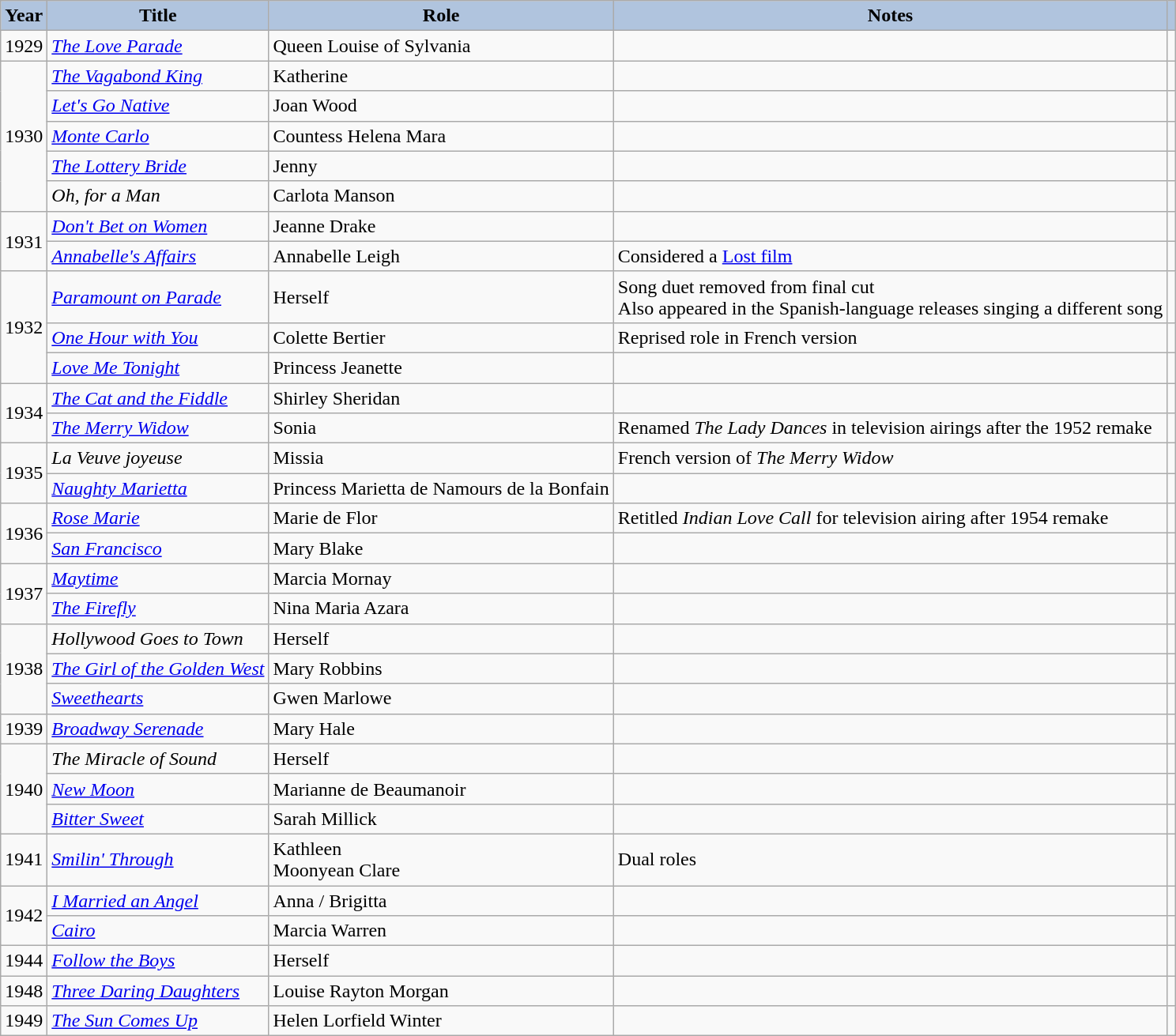<table class="wikitable">
<tr>
<th style="background:#B0C4DE;">Year</th>
<th style="background:#B0C4DE;">Title</th>
<th style="background:#B0C4DE;">Role</th>
<th style="background:#B0C4DE;">Notes</th>
<th style="background:#B0C4DE;"></th>
</tr>
<tr>
<td>1929</td>
<td><em><a href='#'>The Love Parade</a></em></td>
<td>Queen Louise of Sylvania</td>
<td></td>
<td align=center></td>
</tr>
<tr>
<td rowspan=5>1930</td>
<td><em><a href='#'>The Vagabond King</a></em></td>
<td>Katherine</td>
<td></td>
<td align=center></td>
</tr>
<tr>
<td><em><a href='#'>Let's Go Native</a></em></td>
<td>Joan Wood</td>
<td></td>
<td align=center></td>
</tr>
<tr>
<td><em><a href='#'>Monte Carlo</a></em></td>
<td>Countess Helena Mara</td>
<td></td>
<td align=center></td>
</tr>
<tr>
<td><em><a href='#'>The Lottery Bride</a></em></td>
<td>Jenny</td>
<td></td>
<td align=center></td>
</tr>
<tr>
<td><em>Oh, for a Man</em></td>
<td>Carlota Manson</td>
<td></td>
<td align=center></td>
</tr>
<tr>
<td rowspan=2>1931</td>
<td><em><a href='#'>Don't Bet on Women</a></em></td>
<td>Jeanne Drake</td>
<td></td>
<td align=center></td>
</tr>
<tr>
<td><em><a href='#'>Annabelle's Affairs</a></em></td>
<td>Annabelle Leigh</td>
<td>Considered a <a href='#'>Lost film</a></td>
<td align=center></td>
</tr>
<tr>
<td rowspan=3>1932</td>
<td><em><a href='#'>Paramount on Parade</a></em></td>
<td>Herself</td>
<td>Song duet removed from final cut<br>Also appeared in the Spanish-language releases singing a different song</td>
<td align=center></td>
</tr>
<tr>
<td><em><a href='#'>One Hour with You</a></em></td>
<td>Colette Bertier</td>
<td>Reprised role in French version</td>
<td align=center></td>
</tr>
<tr>
<td><em><a href='#'>Love Me Tonight</a></em></td>
<td>Princess Jeanette</td>
<td></td>
<td align=center></td>
</tr>
<tr>
<td rowspan=2>1934</td>
<td><em><a href='#'>The Cat and the Fiddle</a></em></td>
<td>Shirley Sheridan</td>
<td></td>
<td align=center></td>
</tr>
<tr>
<td><em><a href='#'>The Merry Widow</a></em></td>
<td>Sonia</td>
<td>Renamed <em>The Lady Dances</em> in television airings after the 1952 remake</td>
<td align=center></td>
</tr>
<tr>
<td rowspan=2>1935</td>
<td><em>La Veuve joyeuse</em></td>
<td>Missia</td>
<td>French version of <em>The Merry Widow</em></td>
<td align=center></td>
</tr>
<tr>
<td><em><a href='#'>Naughty Marietta</a></em></td>
<td>Princess Marietta de Namours de la Bonfain</td>
<td></td>
<td align=center></td>
</tr>
<tr>
<td rowspan=2>1936</td>
<td><em><a href='#'>Rose Marie</a></em></td>
<td>Marie de Flor</td>
<td>Retitled <em>Indian Love Call</em> for television airing after 1954 remake</td>
<td align=center></td>
</tr>
<tr>
<td><em><a href='#'>San Francisco</a></em></td>
<td>Mary Blake</td>
<td></td>
<td align=center></td>
</tr>
<tr>
<td rowspan=2>1937</td>
<td><em><a href='#'>Maytime</a></em></td>
<td>Marcia Mornay</td>
<td></td>
<td align=center></td>
</tr>
<tr>
<td><em><a href='#'>The Firefly</a></em></td>
<td>Nina Maria Azara</td>
<td></td>
<td align=center></td>
</tr>
<tr>
<td rowspan=3>1938</td>
<td><em>Hollywood Goes to Town</em></td>
<td>Herself</td>
<td></td>
<td align=center></td>
</tr>
<tr>
<td><em><a href='#'>The Girl of the Golden West</a></em></td>
<td>Mary Robbins</td>
<td></td>
<td align=center></td>
</tr>
<tr>
<td><em><a href='#'>Sweethearts</a></em></td>
<td>Gwen Marlowe</td>
<td></td>
<td align=center></td>
</tr>
<tr>
<td>1939</td>
<td><em><a href='#'>Broadway Serenade</a></em></td>
<td>Mary Hale</td>
<td></td>
<td align=center></td>
</tr>
<tr>
<td rowspan=3>1940</td>
<td><em>The Miracle of Sound</em></td>
<td>Herself</td>
<td></td>
<td align=center></td>
</tr>
<tr>
<td><em><a href='#'>New Moon</a></em></td>
<td>Marianne de Beaumanoir</td>
<td></td>
<td align=center></td>
</tr>
<tr>
<td><em><a href='#'>Bitter Sweet</a></em></td>
<td>Sarah Millick</td>
<td></td>
<td align=center></td>
</tr>
<tr>
<td>1941</td>
<td><em><a href='#'>Smilin' Through</a></em></td>
<td>Kathleen<br>Moonyean Clare</td>
<td>Dual roles</td>
<td align=center></td>
</tr>
<tr>
<td rowspan=2>1942</td>
<td><em><a href='#'>I Married an Angel</a></em></td>
<td>Anna / Brigitta</td>
<td></td>
<td align=center></td>
</tr>
<tr>
<td><em><a href='#'>Cairo</a></em></td>
<td>Marcia Warren</td>
<td></td>
<td align=center></td>
</tr>
<tr>
<td>1944</td>
<td><em><a href='#'>Follow the Boys</a></em></td>
<td>Herself</td>
<td></td>
<td align=center></td>
</tr>
<tr>
<td>1948</td>
<td><em><a href='#'>Three Daring Daughters</a></em></td>
<td>Louise Rayton Morgan</td>
<td></td>
<td align=center></td>
</tr>
<tr>
<td>1949</td>
<td><em><a href='#'>The Sun Comes Up</a></em></td>
<td>Helen Lorfield Winter</td>
<td></td>
<td align=center></td>
</tr>
</table>
